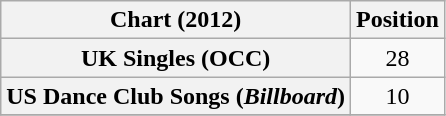<table class="wikitable sortable plainrowheaders" style="text-align:center">
<tr>
<th scope="col">Chart (2012)</th>
<th scope="col">Position</th>
</tr>
<tr>
<th scope="row">UK Singles (OCC)</th>
<td>28</td>
</tr>
<tr>
<th scope="row">US Dance Club Songs (<em>Billboard</em>)</th>
<td>10</td>
</tr>
<tr>
</tr>
</table>
